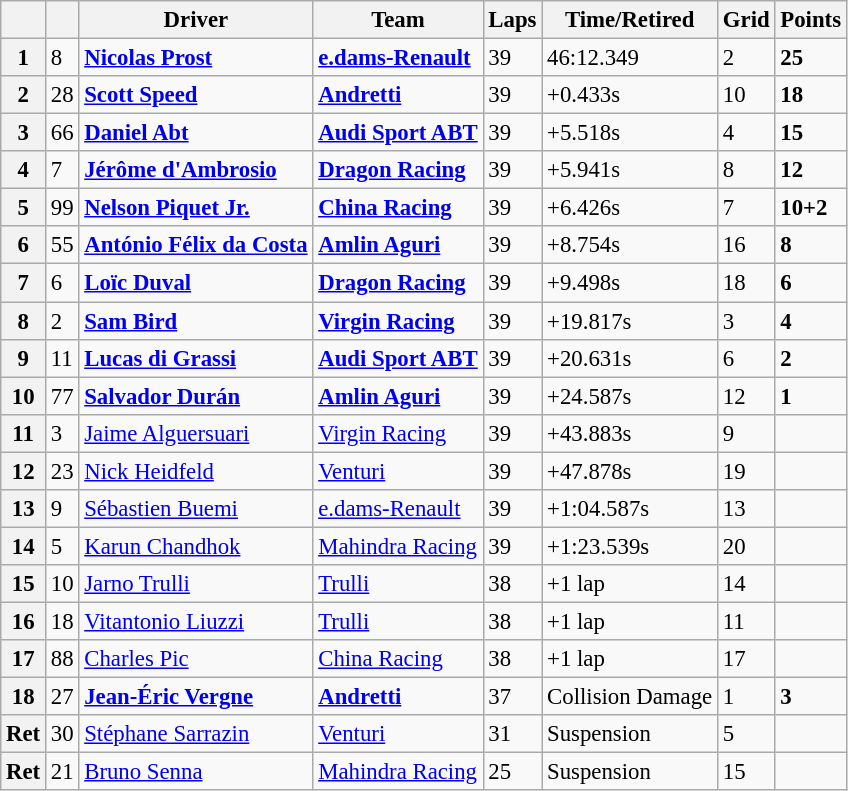<table class="wikitable" style="font-size: 95%">
<tr>
<th></th>
<th></th>
<th>Driver</th>
<th>Team</th>
<th>Laps</th>
<th>Time/Retired</th>
<th>Grid</th>
<th>Points</th>
</tr>
<tr>
<th>1</th>
<td>8</td>
<td> <strong><a href='#'>Nicolas Prost</a></strong></td>
<td><strong><a href='#'>e.dams-Renault</a></strong></td>
<td>39</td>
<td>46:12.349</td>
<td>2</td>
<td><strong>25</strong></td>
</tr>
<tr>
<th>2</th>
<td>28</td>
<td> <strong><a href='#'>Scott Speed</a></strong></td>
<td><strong><a href='#'>Andretti</a></strong></td>
<td>39</td>
<td>+0.433s</td>
<td>10</td>
<td><strong>18</strong></td>
</tr>
<tr>
<th>3</th>
<td>66</td>
<td> <strong><a href='#'>Daniel Abt</a></strong></td>
<td><strong><a href='#'>Audi Sport ABT</a></strong></td>
<td>39</td>
<td>+5.518s</td>
<td>4</td>
<td><strong>15</strong></td>
</tr>
<tr>
<th>4</th>
<td>7</td>
<td> <strong><a href='#'>Jérôme d'Ambrosio</a></strong></td>
<td><strong><a href='#'>Dragon Racing</a></strong></td>
<td>39</td>
<td>+5.941s</td>
<td>8</td>
<td><strong>12</strong></td>
</tr>
<tr>
<th>5</th>
<td>99</td>
<td> <strong><a href='#'>Nelson Piquet Jr.</a></strong></td>
<td><strong><a href='#'>China Racing</a></strong></td>
<td>39</td>
<td>+6.426s</td>
<td>7</td>
<td><strong>10+2</strong></td>
</tr>
<tr>
<th>6</th>
<td>55</td>
<td> <strong><a href='#'>António Félix da Costa</a></strong></td>
<td><strong><a href='#'>Amlin Aguri</a></strong></td>
<td>39</td>
<td>+8.754s</td>
<td>16</td>
<td><strong>8</strong></td>
</tr>
<tr>
<th>7</th>
<td>6</td>
<td> <strong><a href='#'>Loïc Duval</a></strong></td>
<td><strong><a href='#'>Dragon Racing</a></strong></td>
<td>39</td>
<td>+9.498s</td>
<td>18</td>
<td><strong>6</strong></td>
</tr>
<tr>
<th>8</th>
<td>2</td>
<td> <strong><a href='#'>Sam Bird</a></strong></td>
<td><strong><a href='#'>Virgin Racing</a></strong></td>
<td>39</td>
<td>+19.817s</td>
<td>3</td>
<td><strong>4</strong></td>
</tr>
<tr>
<th>9</th>
<td>11</td>
<td> <strong><a href='#'>Lucas di Grassi</a></strong></td>
<td><strong><a href='#'>Audi Sport ABT</a></strong></td>
<td>39</td>
<td>+20.631s</td>
<td>6</td>
<td><strong>2</strong></td>
</tr>
<tr>
<th>10</th>
<td>77</td>
<td> <strong><a href='#'>Salvador Durán</a></strong></td>
<td><strong><a href='#'>Amlin Aguri</a></strong></td>
<td>39</td>
<td>+24.587s</td>
<td>12</td>
<td><strong>1</strong></td>
</tr>
<tr>
<th>11</th>
<td>3</td>
<td> <a href='#'>Jaime Alguersuari</a></td>
<td><a href='#'>Virgin Racing</a></td>
<td>39</td>
<td>+43.883s</td>
<td>9</td>
<td></td>
</tr>
<tr>
<th>12</th>
<td>23</td>
<td> <a href='#'>Nick Heidfeld</a></td>
<td><a href='#'>Venturi</a></td>
<td>39</td>
<td>+47.878s</td>
<td>19</td>
<td></td>
</tr>
<tr>
<th>13</th>
<td>9</td>
<td> <a href='#'>Sébastien Buemi</a></td>
<td><a href='#'>e.dams-Renault</a></td>
<td>39</td>
<td>+1:04.587s</td>
<td>13</td>
<td></td>
</tr>
<tr>
<th>14</th>
<td>5</td>
<td> <a href='#'>Karun Chandhok</a></td>
<td><a href='#'>Mahindra Racing</a></td>
<td>39</td>
<td>+1:23.539s</td>
<td>20</td>
<td></td>
</tr>
<tr>
<th>15</th>
<td>10</td>
<td> <a href='#'>Jarno Trulli</a></td>
<td><a href='#'>Trulli</a></td>
<td>38</td>
<td>+1 lap</td>
<td>14</td>
<td></td>
</tr>
<tr>
<th>16</th>
<td>18</td>
<td> <a href='#'>Vitantonio Liuzzi</a></td>
<td><a href='#'>Trulli</a></td>
<td>38</td>
<td>+1 lap</td>
<td>11</td>
<td></td>
</tr>
<tr>
<th>17</th>
<td>88</td>
<td> <a href='#'>Charles Pic</a></td>
<td><a href='#'>China Racing</a></td>
<td>38</td>
<td>+1 lap</td>
<td>17</td>
<td></td>
</tr>
<tr>
<th>18</th>
<td>27</td>
<td> <strong><a href='#'>Jean-Éric Vergne</a></strong></td>
<td><strong><a href='#'>Andretti</a></strong></td>
<td>37</td>
<td>Collision Damage</td>
<td>1</td>
<td><strong>3</strong></td>
</tr>
<tr>
<th>Ret</th>
<td>30</td>
<td> <a href='#'>Stéphane Sarrazin</a></td>
<td><a href='#'>Venturi</a></td>
<td>31</td>
<td>Suspension</td>
<td>5</td>
<td></td>
</tr>
<tr>
<th>Ret</th>
<td>21</td>
<td> <a href='#'>Bruno Senna</a></td>
<td><a href='#'>Mahindra Racing</a></td>
<td>25</td>
<td>Suspension</td>
<td>15</td>
<td></td>
</tr>
</table>
